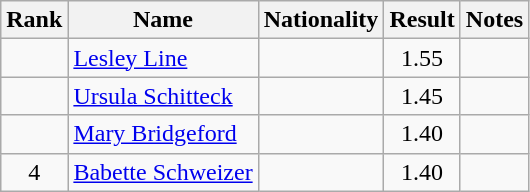<table class="wikitable sortable" style="text-align:center">
<tr>
<th>Rank</th>
<th>Name</th>
<th>Nationality</th>
<th>Result</th>
<th>Notes</th>
</tr>
<tr>
<td></td>
<td align=left><a href='#'>Lesley Line</a></td>
<td align=left></td>
<td>1.55</td>
<td></td>
</tr>
<tr>
<td></td>
<td align=left><a href='#'>Ursula Schitteck</a></td>
<td align=left></td>
<td>1.45</td>
<td></td>
</tr>
<tr>
<td></td>
<td align=left><a href='#'>Mary Bridgeford</a></td>
<td align=left></td>
<td>1.40</td>
<td></td>
</tr>
<tr>
<td>4</td>
<td align=left><a href='#'>Babette Schweizer</a></td>
<td align=left></td>
<td>1.40</td>
<td></td>
</tr>
</table>
